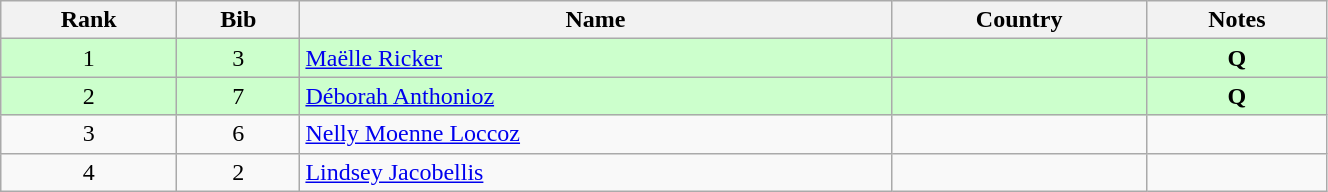<table class="wikitable" style="text-align:center;" width=70%>
<tr>
<th>Rank</th>
<th>Bib</th>
<th>Name</th>
<th>Country</th>
<th>Notes</th>
</tr>
<tr bgcolor="#ccffcc">
<td>1</td>
<td>3</td>
<td align=left><a href='#'>Maëlle Ricker</a></td>
<td align=left></td>
<td><strong>Q</strong></td>
</tr>
<tr bgcolor="#ccffcc">
<td>2</td>
<td>7</td>
<td align=left><a href='#'>Déborah Anthonioz</a></td>
<td align=left></td>
<td><strong>Q</strong></td>
</tr>
<tr>
<td>3</td>
<td>6</td>
<td align=left><a href='#'>Nelly Moenne Loccoz</a></td>
<td align=left></td>
<td></td>
</tr>
<tr>
<td>4</td>
<td>2</td>
<td align=left><a href='#'>Lindsey Jacobellis</a></td>
<td align=left></td>
<td></td>
</tr>
</table>
